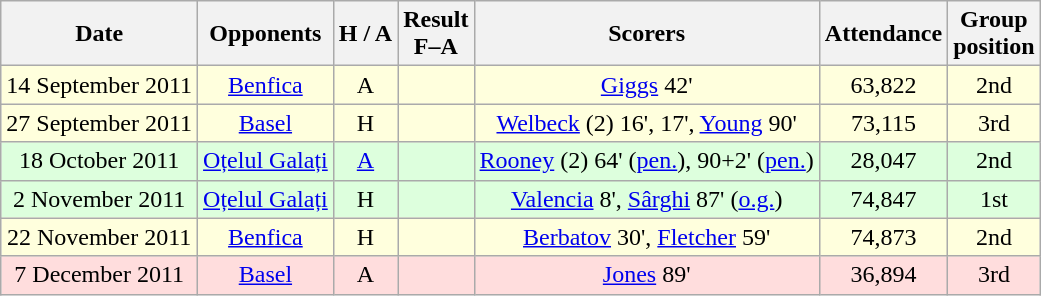<table class="wikitable" style="text-align:center">
<tr>
<th>Date</th>
<th>Opponents</th>
<th>H / A</th>
<th>Result<br>F–A</th>
<th>Scorers</th>
<th>Attendance</th>
<th>Group<br>position</th>
</tr>
<tr bgcolor="#ffffdd">
<td>14 September 2011</td>
<td><a href='#'>Benfica</a></td>
<td>A</td>
<td></td>
<td><a href='#'>Giggs</a> 42'</td>
<td>63,822</td>
<td>2nd</td>
</tr>
<tr bgcolor="#ffffdd">
<td>27 September 2011</td>
<td><a href='#'>Basel</a></td>
<td>H</td>
<td></td>
<td><a href='#'>Welbeck</a> (2) 16', 17', <a href='#'>Young</a> 90'</td>
<td>73,115</td>
<td>3rd</td>
</tr>
<tr bgcolor="#ddffdd">
<td>18 October 2011</td>
<td><a href='#'>Oțelul Galați</a></td>
<td><a href='#'>A</a></td>
<td></td>
<td><a href='#'>Rooney</a> (2) 64' (<a href='#'>pen.</a>), 90+2' (<a href='#'>pen.</a>)</td>
<td>28,047</td>
<td>2nd</td>
</tr>
<tr bgcolor="#ddffdd">
<td>2 November 2011</td>
<td><a href='#'>Oțelul Galați</a></td>
<td>H</td>
<td></td>
<td><a href='#'>Valencia</a> 8', <a href='#'>Sârghi</a> 87' (<a href='#'>o.g.</a>)</td>
<td>74,847</td>
<td>1st</td>
</tr>
<tr bgcolor="#ffffdd">
<td>22 November 2011</td>
<td><a href='#'>Benfica</a></td>
<td>H</td>
<td></td>
<td><a href='#'>Berbatov</a> 30', <a href='#'>Fletcher</a> 59'</td>
<td>74,873</td>
<td>2nd</td>
</tr>
<tr bgcolor="#ffdddd">
<td>7 December 2011</td>
<td><a href='#'>Basel</a></td>
<td>A</td>
<td></td>
<td><a href='#'>Jones</a> 89'</td>
<td>36,894</td>
<td>3rd</td>
</tr>
</table>
